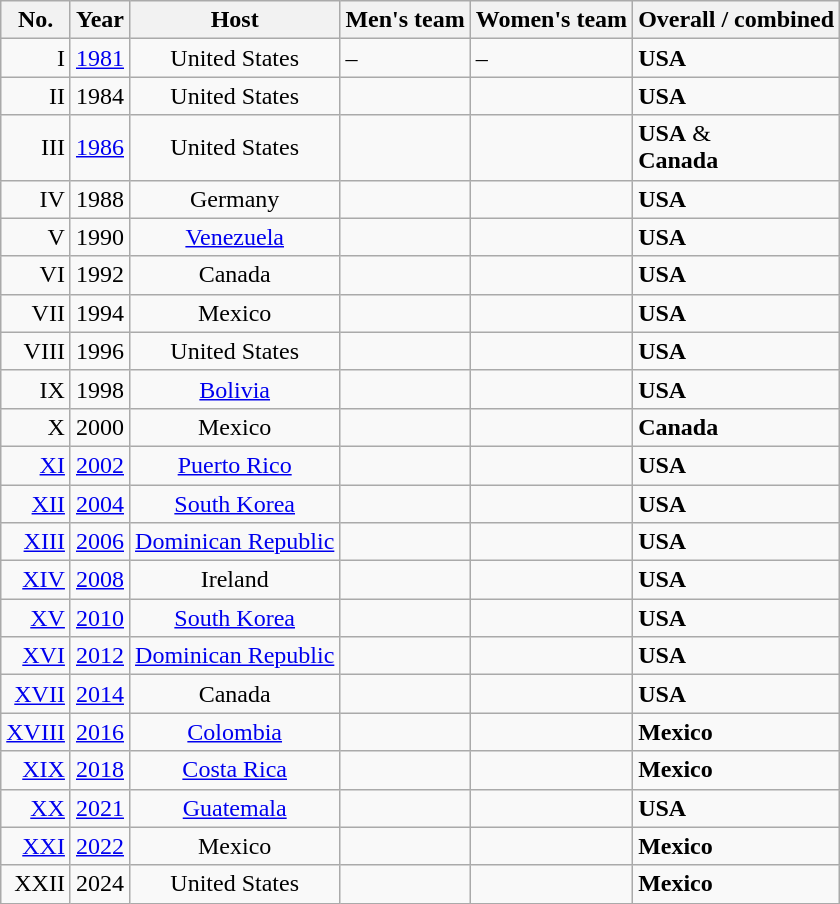<table class="wikitable">
<tr>
<th>No.</th>
<th>Year</th>
<th>Host</th>
<th>Men's team</th>
<th>Women's team</th>
<th>Overall / combined</th>
</tr>
<tr>
<td align="right">I</td>
<td align="center"><a href='#'>1981</a></td>
<td align="center">United States</td>
<td>–</td>
<td>–</td>
<td> <strong>USA</strong></td>
</tr>
<tr>
<td align="right">II</td>
<td align="center">1984</td>
<td align="center">United States</td>
<td></td>
<td></td>
<td> <strong>USA</strong></td>
</tr>
<tr>
<td align="right">III</td>
<td align="center"><a href='#'>1986</a></td>
<td align="center">United States</td>
<td></td>
<td></td>
<td> <strong>USA</strong> &<br> <strong>Canada</strong></td>
</tr>
<tr>
<td align="right">IV</td>
<td align="center">1988</td>
<td align="center">Germany</td>
<td></td>
<td></td>
<td> <strong>USA</strong></td>
</tr>
<tr>
<td align="right">V</td>
<td align="center">1990</td>
<td align="center"><a href='#'>Venezuela</a></td>
<td></td>
<td></td>
<td> <strong>USA</strong></td>
</tr>
<tr>
<td align="right">VI</td>
<td align="center">1992</td>
<td align="center">Canada</td>
<td></td>
<td></td>
<td> <strong>USA</strong></td>
</tr>
<tr>
<td align="right">VII</td>
<td align="center">1994</td>
<td align="center">Mexico</td>
<td></td>
<td></td>
<td> <strong>USA</strong></td>
</tr>
<tr>
<td align="right">VIII</td>
<td align="center">1996</td>
<td align="center">United States</td>
<td></td>
<td></td>
<td> <strong>USA</strong></td>
</tr>
<tr>
<td align="right">IX</td>
<td align="center">1998</td>
<td align="center"><a href='#'>Bolivia</a></td>
<td></td>
<td></td>
<td> <strong>USA</strong></td>
</tr>
<tr>
<td align="right">X</td>
<td align="center">2000</td>
<td align="center">Mexico</td>
<td></td>
<td></td>
<td> <strong>Canada</strong></td>
</tr>
<tr>
<td align="right"><a href='#'>XI</a></td>
<td align="center"><a href='#'>2002</a></td>
<td align="center"><a href='#'>Puerto Rico</a></td>
<td></td>
<td></td>
<td> <strong>USA</strong></td>
</tr>
<tr>
<td align="right"><a href='#'>XII</a></td>
<td align="center"><a href='#'>2004</a></td>
<td align="center"><a href='#'>South Korea</a></td>
<td></td>
<td></td>
<td> <strong>USA</strong></td>
</tr>
<tr>
<td align="right"><a href='#'>XIII</a></td>
<td align="center"><a href='#'>2006</a></td>
<td align="center"><a href='#'>Dominican Republic</a></td>
<td></td>
<td></td>
<td> <strong>USA</strong></td>
</tr>
<tr>
<td align="right"><a href='#'>XIV</a></td>
<td align="center"><a href='#'>2008</a></td>
<td align="center">Ireland</td>
<td></td>
<td></td>
<td> <strong>USA</strong></td>
</tr>
<tr>
<td align="right"><a href='#'>XV</a></td>
<td align="center"><a href='#'>2010</a></td>
<td align="center"><a href='#'>South Korea</a></td>
<td></td>
<td></td>
<td> <strong>USA</strong></td>
</tr>
<tr>
<td align="right"><a href='#'>XVI</a></td>
<td align="center"><a href='#'>2012</a></td>
<td align="center"><a href='#'>Dominican Republic</a></td>
<td></td>
<td></td>
<td> <strong>USA</strong></td>
</tr>
<tr>
<td align="right"><a href='#'>XVII</a></td>
<td align="center"><a href='#'>2014</a></td>
<td align="center">Canada</td>
<td></td>
<td></td>
<td> <strong>USA</strong></td>
</tr>
<tr>
<td align="right"><a href='#'>XVIII</a></td>
<td align="center"><a href='#'>2016</a></td>
<td align="center"><a href='#'>Colombia</a></td>
<td></td>
<td></td>
<td> <strong>Mexico</strong></td>
</tr>
<tr>
<td align="right"><a href='#'>XIX</a></td>
<td align="center"><a href='#'>2018</a></td>
<td align="center"><a href='#'>Costa Rica</a></td>
<td></td>
<td></td>
<td> <strong>Mexico</strong></td>
</tr>
<tr>
<td align="right"><a href='#'>XX</a></td>
<td align="center"><a href='#'>2021</a></td>
<td align="center"><a href='#'>Guatemala</a></td>
<td></td>
<td></td>
<td> <strong>USA</strong></td>
</tr>
<tr>
<td align="right"><a href='#'>XXI</a></td>
<td align="center"><a href='#'>2022</a></td>
<td align="center">Mexico</td>
<td></td>
<td></td>
<td> <strong>Mexico</strong></td>
</tr>
<tr>
<td align="right">XXII</td>
<td align="center">2024</td>
<td align="center">United States</td>
<td></td>
<td></td>
<td> <strong>Mexico</strong></td>
</tr>
</table>
